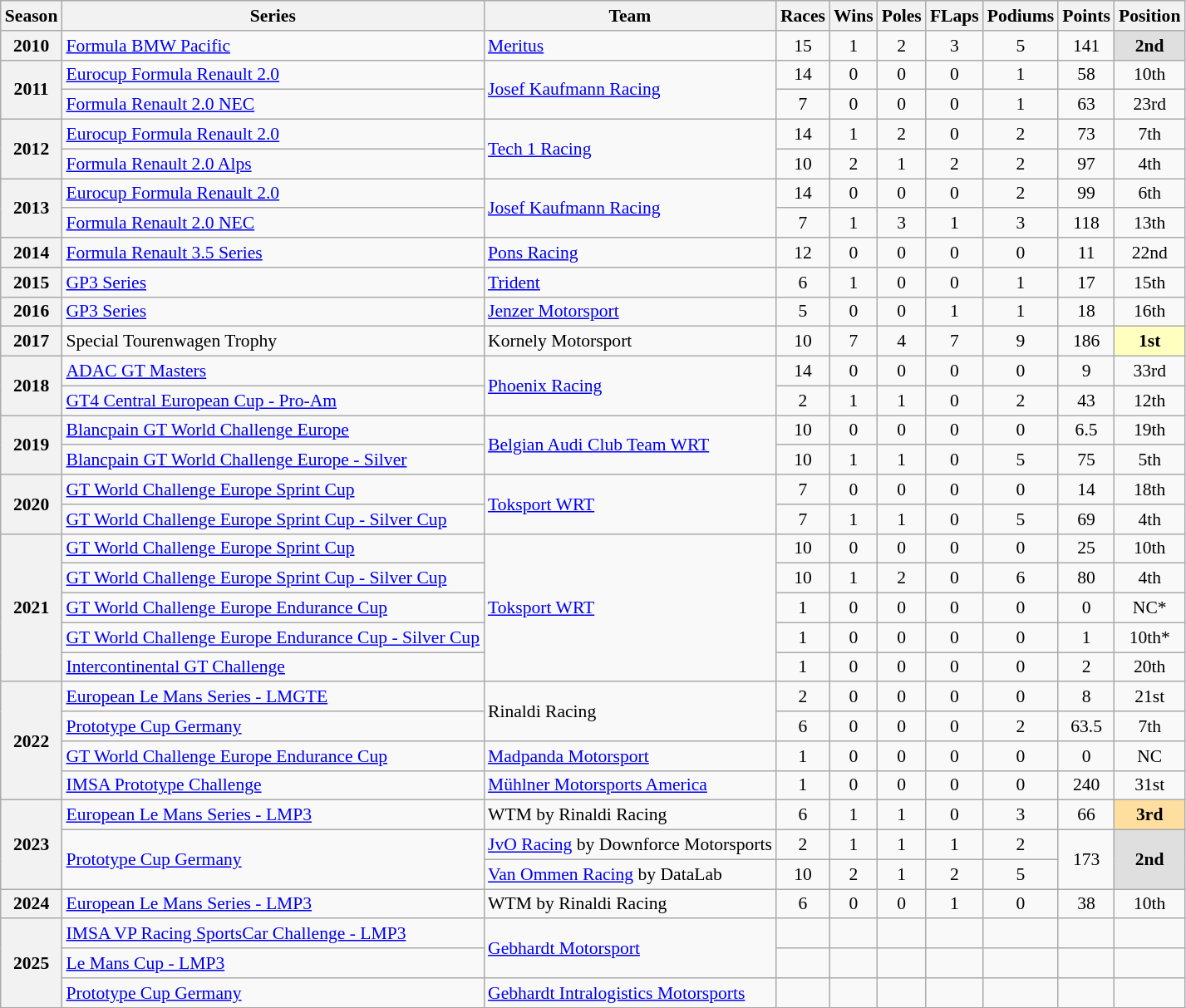<table class="wikitable" style="font-size: 90%; text-align:center">
<tr>
<th>Season</th>
<th>Series</th>
<th>Team</th>
<th>Races</th>
<th>Wins</th>
<th>Poles</th>
<th>FLaps</th>
<th>Podiums</th>
<th>Points</th>
<th>Position</th>
</tr>
<tr>
<th>2010</th>
<td align=left><a href='#'>Formula BMW Pacific</a></td>
<td align=left><a href='#'>Meritus</a></td>
<td>15</td>
<td>1</td>
<td>2</td>
<td>3</td>
<td>5</td>
<td>141</td>
<td style="background:#DFDFDF;"><strong>2nd</strong></td>
</tr>
<tr>
<th rowspan=2>2011</th>
<td align=left><a href='#'>Eurocup Formula Renault 2.0</a></td>
<td align=left rowspan=2><a href='#'>Josef Kaufmann Racing</a></td>
<td>14</td>
<td>0</td>
<td>0</td>
<td>0</td>
<td>1</td>
<td>58</td>
<td>10th</td>
</tr>
<tr>
<td align=left><a href='#'>Formula Renault 2.0 NEC</a></td>
<td>7</td>
<td>0</td>
<td>0</td>
<td>0</td>
<td>1</td>
<td>63</td>
<td>23rd</td>
</tr>
<tr>
<th rowspan=2>2012</th>
<td align=left><a href='#'>Eurocup Formula Renault 2.0</a></td>
<td align=left rowspan=2><a href='#'>Tech 1 Racing</a></td>
<td>14</td>
<td>1</td>
<td>2</td>
<td>0</td>
<td>2</td>
<td>73</td>
<td>7th</td>
</tr>
<tr>
<td align=left><a href='#'>Formula Renault 2.0 Alps</a></td>
<td>10</td>
<td>2</td>
<td>1</td>
<td>2</td>
<td>2</td>
<td>97</td>
<td>4th</td>
</tr>
<tr>
<th rowspan=2>2013</th>
<td align=left><a href='#'>Eurocup Formula Renault 2.0</a></td>
<td align=left rowspan=2><a href='#'>Josef Kaufmann Racing</a></td>
<td>14</td>
<td>0</td>
<td>0</td>
<td>0</td>
<td>2</td>
<td>99</td>
<td>6th</td>
</tr>
<tr>
<td align=left><a href='#'>Formula Renault 2.0 NEC</a></td>
<td>7</td>
<td>1</td>
<td>3</td>
<td>1</td>
<td>3</td>
<td>118</td>
<td>13th</td>
</tr>
<tr>
<th>2014</th>
<td align=left><a href='#'>Formula Renault 3.5 Series</a></td>
<td align=left><a href='#'>Pons Racing</a></td>
<td>12</td>
<td>0</td>
<td>0</td>
<td>0</td>
<td>0</td>
<td>11</td>
<td>22nd</td>
</tr>
<tr>
<th>2015</th>
<td align=left><a href='#'>GP3 Series</a></td>
<td align=left><a href='#'>Trident</a></td>
<td>6</td>
<td>1</td>
<td>0</td>
<td>0</td>
<td>1</td>
<td>17</td>
<td>15th</td>
</tr>
<tr>
<th>2016</th>
<td align=left><a href='#'>GP3 Series</a></td>
<td align=left><a href='#'>Jenzer Motorsport</a></td>
<td>5</td>
<td>0</td>
<td>0</td>
<td>1</td>
<td>1</td>
<td>18</td>
<td>16th</td>
</tr>
<tr>
<th>2017</th>
<td align=left>Special Tourenwagen Trophy</td>
<td align=left>Kornely Motorsport</td>
<td>10</td>
<td>7</td>
<td>4</td>
<td>7</td>
<td>9</td>
<td>186</td>
<td style="background:#FFFFBF;"><strong>1st</strong></td>
</tr>
<tr>
<th rowspan=2>2018</th>
<td align=left><a href='#'>ADAC GT Masters</a></td>
<td align=left rowspan=2><a href='#'>Phoenix Racing</a></td>
<td>14</td>
<td>0</td>
<td>0</td>
<td>0</td>
<td>0</td>
<td>9</td>
<td>33rd</td>
</tr>
<tr>
<td align=left><a href='#'>GT4 Central European Cup - Pro-Am</a></td>
<td>2</td>
<td>1</td>
<td>1</td>
<td>0</td>
<td>2</td>
<td>43</td>
<td>12th</td>
</tr>
<tr>
<th rowspan=2>2019</th>
<td align=left><a href='#'>Blancpain GT World Challenge Europe</a></td>
<td align=left rowspan=2><a href='#'>Belgian Audi Club Team WRT</a></td>
<td>10</td>
<td>0</td>
<td>0</td>
<td>0</td>
<td>0</td>
<td>6.5</td>
<td>19th</td>
</tr>
<tr>
<td align=left><a href='#'>Blancpain GT World Challenge Europe - Silver</a></td>
<td>10</td>
<td>1</td>
<td>1</td>
<td>0</td>
<td>5</td>
<td>75</td>
<td>5th</td>
</tr>
<tr>
<th rowspan=2>2020</th>
<td align=left><a href='#'>GT World Challenge Europe Sprint Cup</a></td>
<td align=left rowspan=2><a href='#'>Toksport WRT</a></td>
<td>7</td>
<td>0</td>
<td>0</td>
<td>0</td>
<td>0</td>
<td>14</td>
<td>18th</td>
</tr>
<tr>
<td align=left><a href='#'>GT World Challenge Europe Sprint Cup - Silver Cup</a></td>
<td>7</td>
<td>1</td>
<td>1</td>
<td>0</td>
<td>5</td>
<td>69</td>
<td>4th</td>
</tr>
<tr>
<th rowspan="5">2021</th>
<td align=left><a href='#'>GT World Challenge Europe Sprint Cup</a></td>
<td rowspan="5" align="left"><a href='#'>Toksport WRT</a></td>
<td>10</td>
<td>0</td>
<td>0</td>
<td>0</td>
<td>0</td>
<td>25</td>
<td>10th</td>
</tr>
<tr>
<td align=left><a href='#'>GT World Challenge Europe Sprint Cup - Silver Cup</a></td>
<td>10</td>
<td>1</td>
<td>2</td>
<td>0</td>
<td>6</td>
<td>80</td>
<td>4th</td>
</tr>
<tr>
<td align=left><a href='#'>GT World Challenge Europe Endurance Cup</a></td>
<td>1</td>
<td>0</td>
<td>0</td>
<td>0</td>
<td>0</td>
<td>0</td>
<td>NC*</td>
</tr>
<tr>
<td align=left nowrap><a href='#'>GT World Challenge Europe Endurance Cup - Silver Cup</a></td>
<td>1</td>
<td>0</td>
<td>0</td>
<td>0</td>
<td>0</td>
<td>1</td>
<td>10th*</td>
</tr>
<tr>
<td align=left><a href='#'>Intercontinental GT Challenge</a></td>
<td>1</td>
<td>0</td>
<td>0</td>
<td>0</td>
<td>0</td>
<td>2</td>
<td>20th</td>
</tr>
<tr>
<th rowspan="4">2022</th>
<td align=left><a href='#'>European Le Mans Series - LMGTE</a></td>
<td rowspan="2" align="left">Rinaldi Racing</td>
<td>2</td>
<td>0</td>
<td>0</td>
<td>0</td>
<td>0</td>
<td>8</td>
<td>21st</td>
</tr>
<tr>
<td align=left><a href='#'>Prototype Cup Germany</a></td>
<td>6</td>
<td>0</td>
<td>0</td>
<td>0</td>
<td>2</td>
<td>63.5</td>
<td>7th</td>
</tr>
<tr>
<td align=left><a href='#'>GT World Challenge Europe Endurance Cup</a></td>
<td align=left><a href='#'>Madpanda Motorsport</a></td>
<td>1</td>
<td>0</td>
<td>0</td>
<td>0</td>
<td>0</td>
<td>0</td>
<td>NC</td>
</tr>
<tr>
<td align=left><a href='#'>IMSA Prototype Challenge</a></td>
<td align=left><a href='#'>Mühlner Motorsports America</a></td>
<td>1</td>
<td>0</td>
<td>0</td>
<td>0</td>
<td>0</td>
<td>240</td>
<td>31st</td>
</tr>
<tr>
<th rowspan="3">2023</th>
<td align=left><a href='#'>European Le Mans Series - LMP3</a></td>
<td align=left>WTM by Rinaldi Racing</td>
<td>6</td>
<td>1</td>
<td>1</td>
<td>0</td>
<td>3</td>
<td>66</td>
<td style="background:#FFDF9F;"><strong>3rd</strong></td>
</tr>
<tr>
<td rowspan="2" align="left"><a href='#'>Prototype Cup Germany</a></td>
<td align=left nowrap><a href='#'>JvO Racing</a> by Downforce Motorsports</td>
<td>2</td>
<td>1</td>
<td>1</td>
<td>1</td>
<td>2</td>
<td rowspan="2">173</td>
<td rowspan="2" style="background:#DFDFDF;"><strong>2nd</strong></td>
</tr>
<tr>
<td align=left><a href='#'>Van Ommen Racing</a> by DataLab</td>
<td>10</td>
<td>2</td>
<td>1</td>
<td>2</td>
<td>5</td>
</tr>
<tr>
<th>2024</th>
<td align=left><a href='#'>European Le Mans Series - LMP3</a></td>
<td align=left>WTM by Rinaldi Racing</td>
<td>6</td>
<td>0</td>
<td>0</td>
<td>1</td>
<td>0</td>
<td>38</td>
<td>10th</td>
</tr>
<tr>
<th rowspan="3">2025</th>
<td align=left><a href='#'>IMSA VP Racing SportsCar Challenge - LMP3</a></td>
<td rowspan="2" align="left"><a href='#'>Gebhardt Motorsport</a></td>
<td></td>
<td></td>
<td></td>
<td></td>
<td></td>
<td></td>
<td></td>
</tr>
<tr>
<td align=left><a href='#'>Le Mans Cup - LMP3</a></td>
<td></td>
<td></td>
<td></td>
<td></td>
<td></td>
<td></td>
<td></td>
</tr>
<tr>
<td align=left><a href='#'>Prototype Cup Germany</a></td>
<td align=left><a href='#'>Gebhardt Intralogistics Motorsports</a></td>
<td></td>
<td></td>
<td></td>
<td></td>
<td></td>
<td></td>
<td></td>
</tr>
</table>
